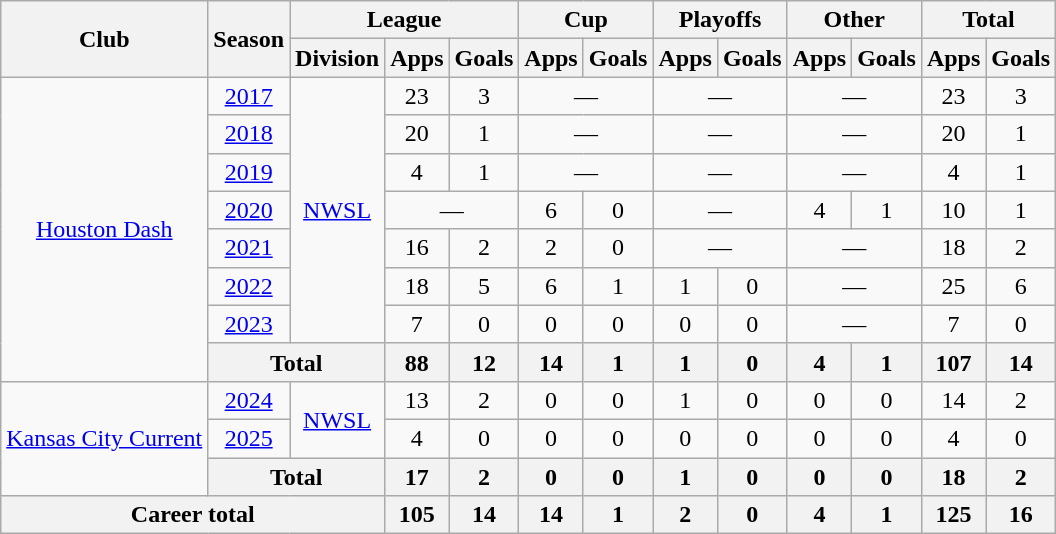<table class="wikitable" style="text-align: center;">
<tr>
<th rowspan="2">Club</th>
<th rowspan="2">Season</th>
<th colspan="3">League</th>
<th colspan="2">Cup</th>
<th colspan="2">Playoffs</th>
<th colspan="2">Other</th>
<th colspan="2">Total</th>
</tr>
<tr>
<th>Division</th>
<th>Apps</th>
<th>Goals</th>
<th>Apps</th>
<th>Goals</th>
<th>Apps</th>
<th>Goals</th>
<th>Apps</th>
<th>Goals</th>
<th>Apps</th>
<th>Goals</th>
</tr>
<tr>
<td rowspan="8"><a href='#'>Houston Dash</a></td>
<td><a href='#'>2017</a></td>
<td rowspan="7"><a href='#'>NWSL</a></td>
<td>23</td>
<td>3</td>
<td colspan="2">—</td>
<td colspan="2">—</td>
<td colspan="2">—</td>
<td>23</td>
<td>3</td>
</tr>
<tr>
<td><a href='#'>2018</a></td>
<td>20</td>
<td>1</td>
<td colspan="2">—</td>
<td colspan="2">—</td>
<td colspan="2">—</td>
<td>20</td>
<td>1</td>
</tr>
<tr>
<td><a href='#'>2019</a></td>
<td>4</td>
<td>1</td>
<td colspan="2">—</td>
<td colspan="2">—</td>
<td colspan="2">—</td>
<td>4</td>
<td>1</td>
</tr>
<tr>
<td><a href='#'>2020</a></td>
<td colspan="2">—</td>
<td>6</td>
<td>0</td>
<td colspan="2">—</td>
<td>4</td>
<td>1</td>
<td>10</td>
<td>1</td>
</tr>
<tr>
<td><a href='#'>2021</a></td>
<td>16</td>
<td>2</td>
<td>2</td>
<td>0</td>
<td colspan="2">—</td>
<td colspan="2">—</td>
<td>18</td>
<td>2</td>
</tr>
<tr>
<td><a href='#'>2022</a></td>
<td>18</td>
<td>5</td>
<td>6</td>
<td>1</td>
<td>1</td>
<td>0</td>
<td colspan="2">—</td>
<td>25</td>
<td>6</td>
</tr>
<tr>
<td><a href='#'>2023</a></td>
<td>7</td>
<td>0</td>
<td>0</td>
<td>0</td>
<td>0</td>
<td>0</td>
<td colspan="2">—</td>
<td>7</td>
<td>0</td>
</tr>
<tr>
<th colspan="2">Total</th>
<th>88</th>
<th>12</th>
<th>14</th>
<th>1</th>
<th>1</th>
<th>0</th>
<th>4</th>
<th>1</th>
<th>107</th>
<th>14</th>
</tr>
<tr>
<td rowspan="3"><a href='#'>Kansas City Current</a></td>
<td><a href='#'>2024</a></td>
<td rowspan="2"><a href='#'>NWSL</a></td>
<td>13</td>
<td>2</td>
<td>0</td>
<td>0</td>
<td>1</td>
<td>0</td>
<td>0</td>
<td>0</td>
<td>14</td>
<td>2</td>
</tr>
<tr>
<td><a href='#'>2025</a></td>
<td>4</td>
<td>0</td>
<td>0</td>
<td>0</td>
<td>0</td>
<td>0</td>
<td>0</td>
<td>0</td>
<td>4</td>
<td>0</td>
</tr>
<tr>
<th colspan="2">Total</th>
<th>17</th>
<th>2</th>
<th>0</th>
<th>0</th>
<th>1</th>
<th>0</th>
<th>0</th>
<th>0</th>
<th>18</th>
<th>2</th>
</tr>
<tr>
<th colspan="3">Career total</th>
<th>105</th>
<th>14</th>
<th>14</th>
<th>1</th>
<th>2</th>
<th>0</th>
<th>4</th>
<th>1</th>
<th>125</th>
<th>16</th>
</tr>
</table>
